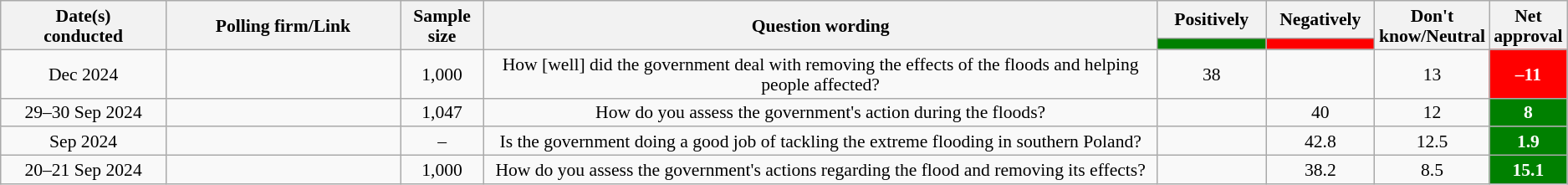<table class="wikitable sortable collapsible" style="text-align:center; font-size:90%; line-height:16px">
<tr>
<th style="width:125px;" rowspan="2">Date(s)<br>conducted</th>
<th rowspan="2" style="width:180px;">Polling firm/Link</th>
<th style="width:60px;" rowspan="2">Sample size</th>
<th rowspan="2">Question wording</th>
<th class="unsortable" style="width:80px;">Positively</th>
<th class="unsortable" style="width:80px;">Negatively</th>
<th class="unsortable" style="width:80px;" rowspan="2">Don't know/Neutral</th>
<th class="unsortable" style="width:20px;" rowspan="2">Net approval</th>
</tr>
<tr>
<th class="unsortable" style="background:green;width:60px;"></th>
<th class="unsortable" style="background:red;width:60px;"></th>
</tr>
<tr>
<td data-sort-value="2024-12-18">Dec 2024</td>
<td></td>
<td>1,000</td>
<td>How [well] did the government deal with removing the effects of the floods and helping people affected?</td>
<td>38</td>
<td></td>
<td>13</td>
<td style="background:red;color:white;"><strong>–11</strong></td>
</tr>
<tr>
<td data-sort-value="2024-09-30">29–30 Sep 2024</td>
<td></td>
<td>1,047</td>
<td>How do you assess the government's action during the floods?</td>
<td></td>
<td>40</td>
<td>12</td>
<td style="background:green;color:white;"><strong>8</strong></td>
</tr>
<tr>
<td data-sort-value="2024-09-28">Sep 2024</td>
<td></td>
<td>–</td>
<td>Is the government doing a good job of tackling the extreme flooding in southern Poland?</td>
<td></td>
<td>42.8</td>
<td>12.5</td>
<td style="background:green;color:white;"><strong>1.9</strong></td>
</tr>
<tr>
<td data-sort-value="2024-09-21">20–21 Sep 2024</td>
<td></td>
<td>1,000</td>
<td>How do you assess the government's actions regarding the flood and removing its effects?</td>
<td></td>
<td>38.2</td>
<td>8.5</td>
<td style="background:green;color:white;"><strong>15.1</strong></td>
</tr>
</table>
